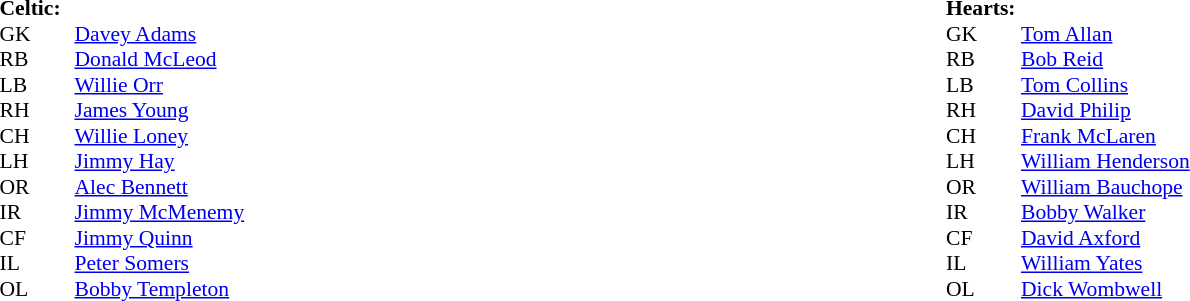<table width="100%">
<tr>
<td valign="top" width="50%"><br><table style="font-size: 90%" cellspacing="0" cellpadding="0">
<tr>
<td colspan="4"><strong>Celtic:</strong></td>
</tr>
<tr>
<th width="25"></th>
<th width="25"></th>
</tr>
<tr>
<td>GK</td>
<td></td>
<td><a href='#'>Davey Adams</a></td>
</tr>
<tr>
<td>RB</td>
<td></td>
<td><a href='#'>Donald McLeod</a></td>
</tr>
<tr>
<td>LB</td>
<td></td>
<td><a href='#'>Willie Orr</a></td>
</tr>
<tr>
<td>RH</td>
<td></td>
<td><a href='#'>James Young</a></td>
</tr>
<tr>
<td>CH</td>
<td></td>
<td><a href='#'>Willie Loney</a></td>
</tr>
<tr>
<td>LH</td>
<td></td>
<td><a href='#'>Jimmy Hay</a></td>
</tr>
<tr>
<td>OR</td>
<td></td>
<td><a href='#'>Alec Bennett</a></td>
</tr>
<tr>
<td>IR</td>
<td></td>
<td><a href='#'>Jimmy McMenemy</a></td>
</tr>
<tr>
<td>CF</td>
<td></td>
<td><a href='#'>Jimmy Quinn</a></td>
</tr>
<tr>
<td>IL</td>
<td></td>
<td><a href='#'>Peter Somers</a></td>
</tr>
<tr>
<td>OL</td>
<td></td>
<td><a href='#'>Bobby Templeton</a></td>
</tr>
</table>
</td>
<td valign="top" width="50%"><br><table style="font-size: 90%" cellspacing="0" cellpadding="0">
<tr>
<td colspan="4"><strong>Hearts:</strong></td>
</tr>
<tr>
<th width="25"></th>
<th width="25"></th>
</tr>
<tr>
<td>GK</td>
<td></td>
<td><a href='#'>Tom Allan</a></td>
</tr>
<tr>
<td>RB</td>
<td></td>
<td><a href='#'>Bob Reid</a></td>
</tr>
<tr>
<td>LB</td>
<td></td>
<td><a href='#'>Tom Collins</a></td>
</tr>
<tr>
<td>RH</td>
<td></td>
<td><a href='#'>David Philip</a></td>
</tr>
<tr>
<td>CH</td>
<td></td>
<td><a href='#'>Frank McLaren</a></td>
</tr>
<tr>
<td>LH</td>
<td></td>
<td><a href='#'>William Henderson</a></td>
</tr>
<tr>
<td>OR</td>
<td></td>
<td><a href='#'>William Bauchope</a></td>
</tr>
<tr>
<td>IR</td>
<td></td>
<td><a href='#'>Bobby Walker</a></td>
</tr>
<tr>
<td>CF</td>
<td></td>
<td><a href='#'>David Axford</a></td>
</tr>
<tr>
<td>IL</td>
<td></td>
<td><a href='#'>William Yates</a></td>
</tr>
<tr>
<td>OL</td>
<td></td>
<td><a href='#'>Dick Wombwell</a></td>
</tr>
</table>
</td>
</tr>
</table>
